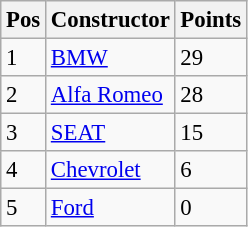<table class="wikitable" style="font-size: 95%;">
<tr>
<th>Pos</th>
<th>Constructor</th>
<th>Points</th>
</tr>
<tr>
<td>1</td>
<td> <a href='#'>BMW</a></td>
<td>29</td>
</tr>
<tr>
<td>2</td>
<td> <a href='#'>Alfa Romeo</a></td>
<td>28</td>
</tr>
<tr>
<td>3</td>
<td> <a href='#'>SEAT</a></td>
<td>15</td>
</tr>
<tr>
<td>4</td>
<td> <a href='#'>Chevrolet</a></td>
<td>6</td>
</tr>
<tr>
<td>5</td>
<td> <a href='#'>Ford</a></td>
<td>0</td>
</tr>
</table>
